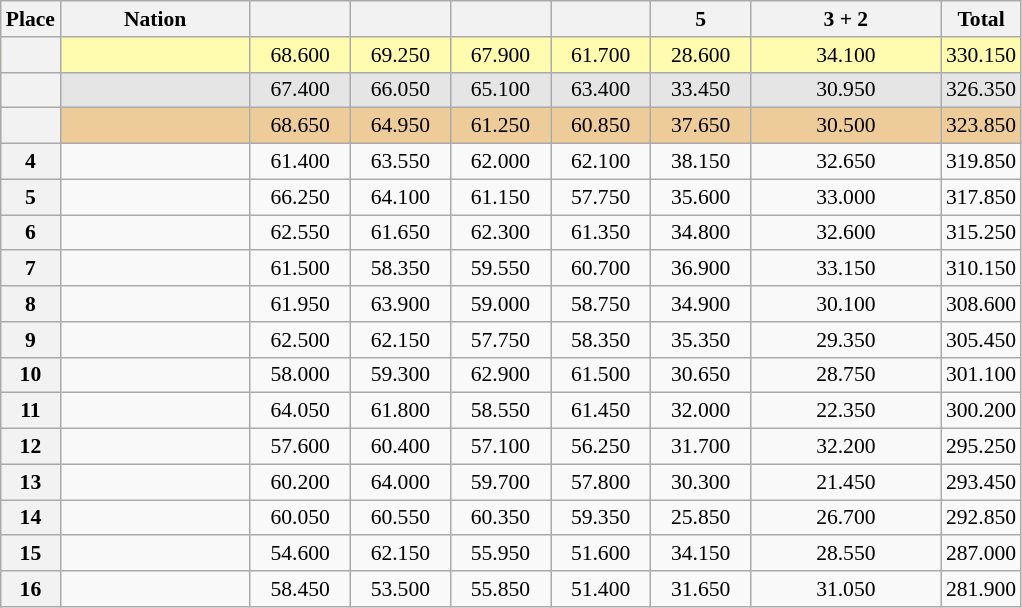<table class="wikitable sortable" style="text-align:center; font-size:90%">
<tr>
<th scope="col" style="width:20px;">Place</th>
<th ! scope="col" style="width:120px;">Nation</th>
<th ! scope="col" style="width:60px;"></th>
<th ! scope="col" style="width:60px;"></th>
<th ! scope="col" style="width:60px;"></th>
<th ! scope="col" style="width:60px;"></th>
<th ! scope="col" style="width:60px;">5 </th>
<th ! scope="col" style="width:120px;">3  + 2 </th>
<th scope=col>Total</th>
</tr>
<tr bgcolor=fffcaf>
<th scope=row></th>
<td align=left></td>
<td>68.600</td>
<td>69.250</td>
<td>67.900</td>
<td>61.700</td>
<td>28.600</td>
<td>34.100</td>
<td>330.150</td>
</tr>
<tr bgcolor=e5e5e5>
<th scope=row></th>
<td align=left></td>
<td>67.400</td>
<td>66.050</td>
<td>65.100</td>
<td>63.400</td>
<td>33.450</td>
<td>30.950</td>
<td>326.350</td>
</tr>
<tr bgcolor=eecc99>
<th scope=row></th>
<td align=left></td>
<td>68.650</td>
<td>64.950</td>
<td>61.250</td>
<td>60.850</td>
<td>37.650</td>
<td>30.500</td>
<td>323.850</td>
</tr>
<tr>
<th scope=row>4</th>
<td align=left></td>
<td>61.400</td>
<td>63.550</td>
<td>62.000</td>
<td>62.100</td>
<td>38.150</td>
<td>32.650</td>
<td>319.850</td>
</tr>
<tr>
<th scope=row>5</th>
<td align=left></td>
<td>66.250</td>
<td>64.100</td>
<td>61.150</td>
<td>57.750</td>
<td>35.600</td>
<td>33.000</td>
<td>317.850</td>
</tr>
<tr>
<th scope=row>6</th>
<td align=left></td>
<td>62.550</td>
<td>61.650</td>
<td>62.300</td>
<td>61.350</td>
<td>34.800</td>
<td>32.600</td>
<td>315.250</td>
</tr>
<tr>
<th scope=row>7</th>
<td align=left></td>
<td>61.500</td>
<td>58.350</td>
<td>59.550</td>
<td>60.700</td>
<td>36.900</td>
<td>33.150</td>
<td>310.150</td>
</tr>
<tr>
<th scope=row>8</th>
<td align=left></td>
<td>61.950</td>
<td>63.900</td>
<td>59.000</td>
<td>58.750</td>
<td>34.900</td>
<td>30.100</td>
<td>308.600</td>
</tr>
<tr>
<th scope=row>9</th>
<td align=left></td>
<td>62.500</td>
<td>62.150</td>
<td>57.750</td>
<td>58.350</td>
<td>35.350</td>
<td>29.350</td>
<td>305.450</td>
</tr>
<tr>
<th scope=row>10</th>
<td align=left></td>
<td>58.000</td>
<td>59.300</td>
<td>62.900</td>
<td>61.500</td>
<td>30.650</td>
<td>28.750</td>
<td>301.100</td>
</tr>
<tr>
<th scope=row>11</th>
<td align=left></td>
<td>64.050</td>
<td>61.800</td>
<td>58.550</td>
<td>61.450</td>
<td>32.000</td>
<td>22.350</td>
<td>300.200</td>
</tr>
<tr>
<th scope=row>12</th>
<td align=left></td>
<td>57.600</td>
<td>60.400</td>
<td>57.100</td>
<td>56.250</td>
<td>31.700</td>
<td>32.200</td>
<td>295.250</td>
</tr>
<tr>
<th scope=row>13</th>
<td align=left></td>
<td>60.200</td>
<td>64.000</td>
<td>59.700</td>
<td>57.800</td>
<td>30.300</td>
<td>21.450</td>
<td>293.450</td>
</tr>
<tr>
<th scope=row>14</th>
<td align=left></td>
<td>60.050</td>
<td>60.550</td>
<td>60.350</td>
<td>59.350</td>
<td>25.850</td>
<td>26.700</td>
<td>292.850</td>
</tr>
<tr>
<th scope=row>15</th>
<td align=left></td>
<td>54.600</td>
<td>62.150</td>
<td>55.950</td>
<td>51.600</td>
<td>34.150</td>
<td>28.550</td>
<td>287.000</td>
</tr>
<tr>
<th scope=row>16</th>
<td align=left></td>
<td>58.450</td>
<td>53.500</td>
<td>55.850</td>
<td>51.400</td>
<td>31.650</td>
<td>31.050</td>
<td>281.900</td>
</tr>
</table>
